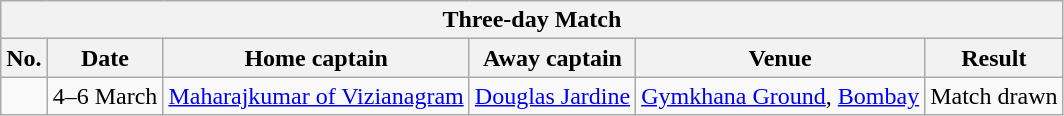<table class="wikitable">
<tr>
<th colspan="9">Three-day Match</th>
</tr>
<tr>
<th>No.</th>
<th>Date</th>
<th>Home captain</th>
<th>Away captain</th>
<th>Venue</th>
<th>Result</th>
</tr>
<tr>
<td></td>
<td>4–6 March</td>
<td><a href='#'>Maharajkumar of Vizianagram</a></td>
<td><a href='#'>Douglas Jardine</a></td>
<td><a href='#'>Gymkhana Ground</a>, <a href='#'>Bombay</a></td>
<td>Match drawn</td>
</tr>
</table>
